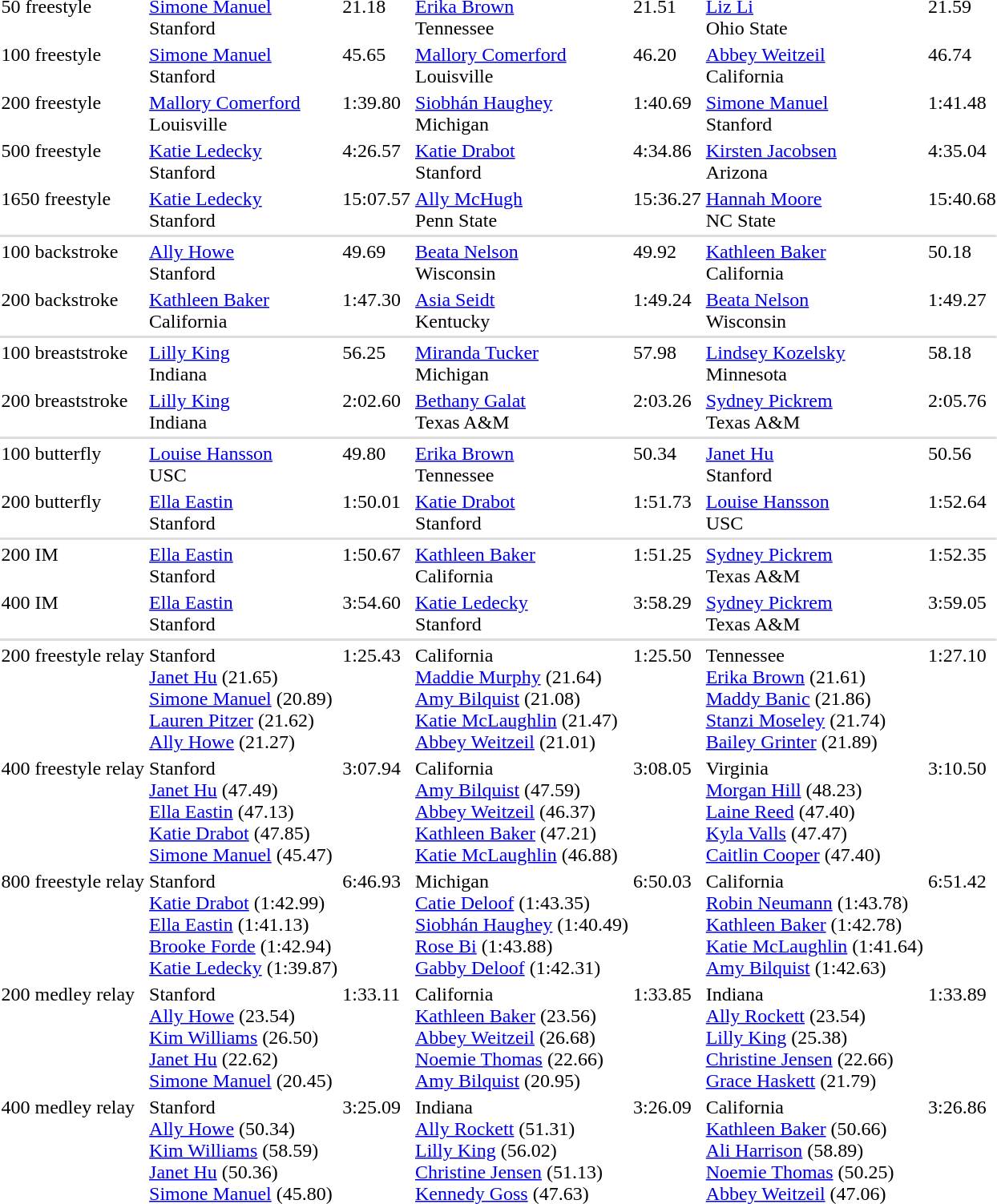<table>
<tr valign="top">
<td>50 freestyle</td>
<td><a href='#'>Simone Manuel</a><br> Stanford</td>
<td>21.18</td>
<td><a href='#'>Erika Brown</a> <br>Tennessee</td>
<td>21.51</td>
<td><a href='#'>Liz Li</a> <br>Ohio State</td>
<td>21.59</td>
</tr>
<tr valign="top">
<td>100 freestyle</td>
<td><a href='#'>Simone Manuel</a><br> Stanford</td>
<td>45.65</td>
<td><a href='#'>Mallory Comerford</a> <br>Louisville</td>
<td>46.20</td>
<td><a href='#'>Abbey Weitzeil</a> <br>California</td>
<td>46.74</td>
</tr>
<tr valign="top">
<td>200 freestyle</td>
<td><a href='#'>Mallory Comerford</a> <br> Louisville</td>
<td>1:39.80</td>
<td><a href='#'>Siobhán Haughey</a> <br>Michigan</td>
<td>1:40.69</td>
<td><a href='#'>Simone Manuel</a><br>Stanford</td>
<td>1:41.48</td>
</tr>
<tr valign="top">
<td>500 freestyle</td>
<td><a href='#'>Katie Ledecky</a><br> Stanford</td>
<td>4:26.57</td>
<td><a href='#'>Katie Drabot</a><br> Stanford</td>
<td>4:34.86</td>
<td><a href='#'>Kirsten Jacobsen</a> <br> Arizona</td>
<td>4:35.04</td>
</tr>
<tr valign="top">
<td>1650 freestyle</td>
<td><a href='#'>Katie Ledecky</a><br> Stanford</td>
<td>15:07.57</td>
<td><a href='#'>Ally McHugh</a><br> Penn State</td>
<td>15:36.27</td>
<td><a href='#'>Hannah Moore</a> <br> NC State</td>
<td>15:40.68</td>
</tr>
<tr bgcolor=#DDDDDD>
<td colspan=10></td>
</tr>
<tr valign="top">
<td>100 backstroke</td>
<td><a href='#'>Ally Howe</a> <br> Stanford</td>
<td>49.69</td>
<td><a href='#'>Beata Nelson</a> <br> Wisconsin</td>
<td>49.92</td>
<td><a href='#'>Kathleen Baker</a> <br> California</td>
<td>50.18</td>
</tr>
<tr valign="top">
<td>200 backstroke</td>
<td><a href='#'>Kathleen Baker</a> <br> California</td>
<td>1:47.30</td>
<td><a href='#'>Asia Seidt</a> <br> Kentucky</td>
<td>1:49.24</td>
<td><a href='#'>Beata Nelson</a> <br> Wisconsin</td>
<td>1:49.27</td>
</tr>
<tr bgcolor=#DDDDDD>
<td colspan=10></td>
</tr>
<tr valign="top">
<td>100 breaststroke</td>
<td><a href='#'>Lilly King</a> <br> Indiana</td>
<td>56.25</td>
<td><a href='#'>Miranda Tucker</a><br>Michigan</td>
<td>57.98</td>
<td><a href='#'>Lindsey Kozelsky</a><br>Minnesota</td>
<td>58.18</td>
</tr>
<tr valign="top">
<td>200 breaststroke</td>
<td><a href='#'>Lilly King</a> <br> Indiana</td>
<td>2:02.60</td>
<td><a href='#'>Bethany Galat</a> <br>Texas A&M</td>
<td>2:03.26</td>
<td><a href='#'>Sydney Pickrem</a><br>Texas A&M</td>
<td>2:05.76</td>
</tr>
<tr bgcolor=#DDDDDD>
<td colspan=10></td>
</tr>
<tr valign="top">
<td>100 butterfly</td>
<td><a href='#'>Louise Hansson</a> <br>USC</td>
<td>49.80</td>
<td><a href='#'>Erika Brown</a> <br>Tennessee</td>
<td>50.34</td>
<td><a href='#'>Janet Hu</a> <br>Stanford</td>
<td>50.56</td>
</tr>
<tr valign="top">
<td>200 butterfly</td>
<td><a href='#'>Ella Eastin</a> <br>Stanford</td>
<td>1:50.01</td>
<td><a href='#'>Katie Drabot</a><br> Stanford</td>
<td>1:51.73</td>
<td><a href='#'>Louise Hansson</a> <br>USC</td>
<td>1:52.64</td>
</tr>
<tr bgcolor=#DDDDDD>
<td colspan=10></td>
</tr>
<tr valign="top">
<td>200 IM</td>
<td><a href='#'>Ella Eastin</a> <br>Stanford</td>
<td>1:50.67</td>
<td><a href='#'>Kathleen Baker</a><br> California</td>
<td>1:51.25</td>
<td><a href='#'>Sydney Pickrem</a><br> Texas A&M</td>
<td>1:52.35</td>
</tr>
<tr valign="top">
<td>400 IM</td>
<td><a href='#'>Ella Eastin</a> <br>Stanford</td>
<td>3:54.60</td>
<td><a href='#'>Katie Ledecky</a> <br>Stanford</td>
<td>3:58.29</td>
<td><a href='#'>Sydney Pickrem</a> <br>Texas A&M</td>
<td>3:59.05</td>
</tr>
<tr bgcolor=#DDDDDD>
<td colspan=10></td>
</tr>
<tr valign="top">
<td>200 freestyle relay</td>
<td>Stanford<br><a href='#'>Janet Hu</a> (21.65)<br><a href='#'>Simone Manuel</a> (20.89)<br><a href='#'>Lauren Pitzer</a> (21.62)<br><a href='#'>Ally Howe</a> (21.27)</td>
<td>1:25.43</td>
<td>California<br><a href='#'>Maddie Murphy</a> (21.64)<br><a href='#'>Amy Bilquist</a> (21.08)<br><a href='#'>Katie McLaughlin</a> (21.47)<br><a href='#'>Abbey Weitzeil</a> (21.01)</td>
<td>1:25.50</td>
<td>Tennessee<br><a href='#'>Erika Brown</a> (21.61)<br><a href='#'>Maddy Banic</a> (21.86)<br><a href='#'>Stanzi Moseley</a> (21.74)<br><a href='#'>Bailey Grinter</a> (21.89)</td>
<td>1:27.10</td>
</tr>
<tr valign="top">
<td>400 freestyle relay</td>
<td>Stanford<br><a href='#'>Janet Hu</a> (47.49)<br><a href='#'>Ella Eastin</a> (47.13)<br><a href='#'>Katie Drabot</a> (47.85)<br><a href='#'>Simone Manuel</a> (45.47)</td>
<td>3:07.94</td>
<td>California<br><a href='#'>Amy Bilquist</a> (47.59)<br><a href='#'>Abbey Weitzeil</a> (46.37)<br><a href='#'>Kathleen Baker</a> (47.21)<br><a href='#'>Katie McLaughlin</a> (46.88)</td>
<td>3:08.05</td>
<td>Virginia<br><a href='#'>Morgan Hill</a> (48.23)<br><a href='#'>Laine Reed</a> (47.40)<br><a href='#'>Kyla Valls</a> (47.47)<br><a href='#'>Caitlin Cooper</a> (47.40)</td>
<td>3:10.50</td>
</tr>
<tr valign="top">
<td>800 freestyle relay</td>
<td>Stanford<br><a href='#'>Katie Drabot</a> (1:42.99)<br><a href='#'>Ella Eastin</a> (1:41.13)<br><a href='#'>Brooke Forde</a> (1:42.94)<br><a href='#'>Katie Ledecky</a> (1:39.87)</td>
<td>6:46.93</td>
<td>Michigan<br><a href='#'>Catie Deloof</a> (1:43.35)<br><a href='#'>Siobhán Haughey</a> (1:40.49)<br><a href='#'>Rose Bi</a> (1:43.88)<br><a href='#'>Gabby Deloof</a> (1:42.31)</td>
<td>6:50.03</td>
<td>California<br><a href='#'>Robin Neumann</a> (1:43.78)<br><a href='#'>Kathleen Baker</a> (1:42.78)<br><a href='#'>Katie McLaughlin</a> (1:41.64)<br><a href='#'>Amy Bilquist</a> (1:42.63)</td>
<td>6:51.42</td>
</tr>
<tr valign="top">
<td>200 medley relay</td>
<td>Stanford<br><a href='#'>Ally Howe</a> (23.54)<br><a href='#'>Kim Williams</a> (26.50)<br><a href='#'>Janet Hu</a> (22.62)<br><a href='#'>Simone Manuel</a> (20.45)</td>
<td>1:33.11</td>
<td>California<br><a href='#'>Kathleen Baker</a> (23.56)<br><a href='#'>Abbey Weitzeil</a> (26.68)<br><a href='#'>Noemie Thomas</a> (22.66)<br><a href='#'>Amy Bilquist</a> (20.95)</td>
<td>1:33.85</td>
<td>Indiana<br><a href='#'>Ally Rockett</a> (23.54)<br><a href='#'>Lilly King</a> (25.38)<br><a href='#'>Christine Jensen</a> (22.66)<br><a href='#'>Grace Haskett</a> (21.79)</td>
<td>1:33.89</td>
</tr>
<tr valign="top">
<td>400 medley relay</td>
<td>Stanford<br><a href='#'>Ally Howe</a> (50.34)<br><a href='#'>Kim Williams</a> (58.59)<br><a href='#'>Janet Hu</a> (50.36)<br><a href='#'>Simone Manuel</a> (45.80)</td>
<td>3:25.09</td>
<td>Indiana<br><a href='#'>Ally Rockett</a> (51.31)<br><a href='#'>Lilly King</a> (56.02)<br><a href='#'>Christine Jensen</a> (51.13)<br><a href='#'>Kennedy Goss</a> (47.63)</td>
<td>3:26.09</td>
<td>California<br><a href='#'>Kathleen Baker</a> (50.66)<br><a href='#'>Ali Harrison</a> (58.89)<br><a href='#'>Noemie Thomas</a> (50.25)<br><a href='#'>Abbey Weitzeil</a> (47.06)</td>
<td>3:26.86</td>
</tr>
</table>
